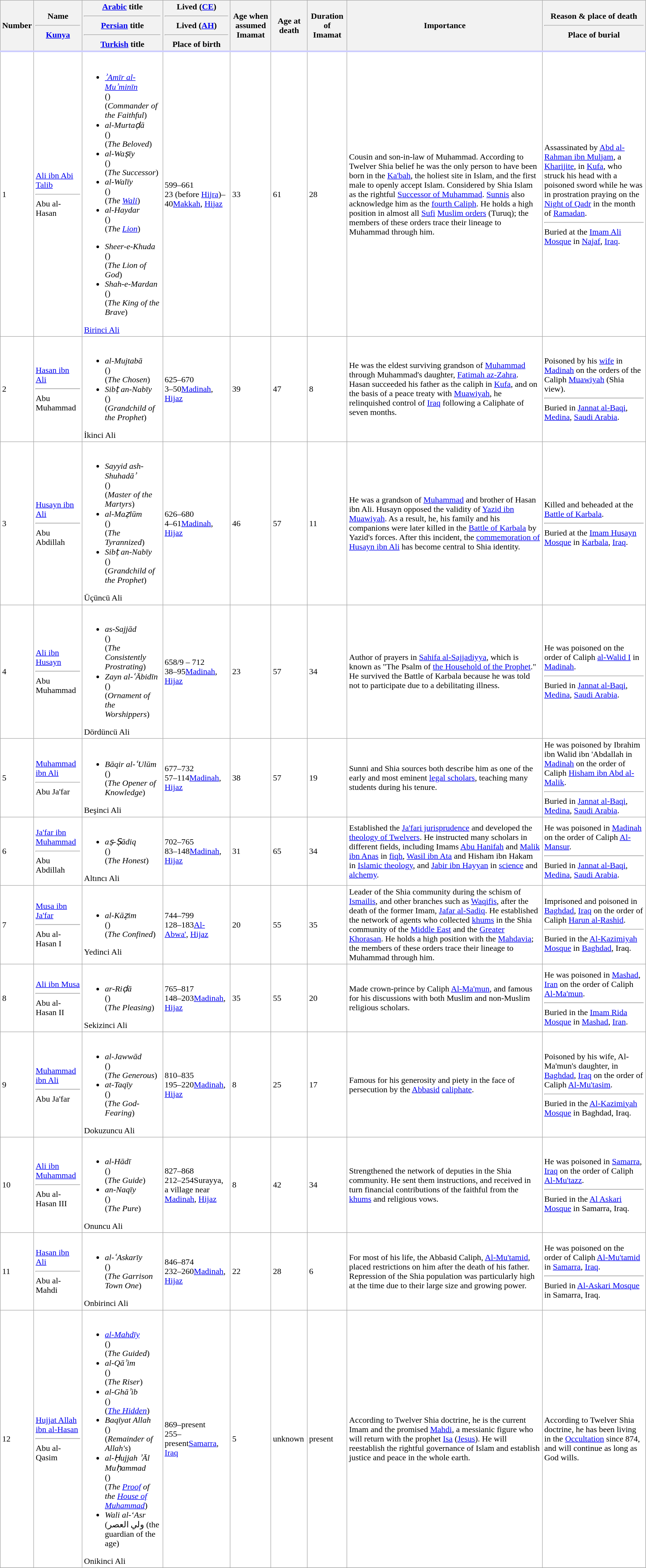<table class="wikitable" width="98%" style="background:white;">
<tr style="border-bottom:3px solid #CCCCFF">
<th>Number</th>
<th>Name <hr><a href='#'>Kunya</a></th>
<th><a href='#'>Arabic</a> title<hr><a href='#'>Persian</a> title<hr><a href='#'>Turkish</a> title</th>
<th>Lived (<a href='#'>CE</a>) <hr>Lived (<a href='#'>AH</a>) <hr>Place of birth</th>
<th>Age when assumed Imamat</th>
<th>Age at death</th>
<th>Duration of Imamat</th>
<th>Importance</th>
<th>Reason & place of death <hr>Place of burial</th>
</tr>
<tr>
<td>1</td>
<td><a href='#'>Ali ibn Abi Talib</a><br><hr>Abu al-Hasan<br></td>
<td><br><ul><li><em><a href='#'>ʾAmīr al-Muʾminīn</a></em><br>()<br>(<em>Commander of the Faithful</em>)</li><li><em>al-Murtaḍā</em><br>()<br>(<em>The Beloved</em>)</li><li><em>al-Waṣīy</em><br>()<br>(<em>The Successor</em>)</li><li><em>al-Walīy</em><br>()<br>(<em>The <a href='#'>Wali</a></em>)</li><li><em>al-Haydar</em><br>()<br>(<em>The <a href='#'>Lion</a></em>)</li></ul><ul><li><em>Sheer-e-Khuda</em><br>()<br>(<em>The Lion of God</em>)</li><li><em>Shah-e-Mardan</em><br>()<br>(<em>The King of the Brave</em>)</li></ul><a href='#'>Birinci Ali</a></td>
<td>599–661<br>23 (before <a href='#'>Hijra</a>)–40<a href='#'>Makkah</a>, <a href='#'>Hijaz</a></td>
<td>33</td>
<td>61</td>
<td>28</td>
<td>Cousin and son-in-law of Muhammad. According to Twelver Shia belief he was the only person to have been born in the <a href='#'>Ka'bah</a>, the holiest site in Islam, and the first male to openly accept Islam. Considered by Shia Islam as the rightful <a href='#'>Successor of Muhammad</a>. <a href='#'>Sunnis</a> also acknowledge him as the <a href='#'>fourth Caliph</a>. He holds a high position in almost all <a href='#'>Sufi</a> <a href='#'>Muslim orders</a> (Turuq); the members of these orders trace their lineage to Muhammad through him.</td>
<td>Assassinated by <a href='#'>Abd al-Rahman ibn Muljam</a>, a <a href='#'>Kharijite</a>, in <a href='#'>Kufa</a>, who struck his head with a poisoned sword while he was in prostration praying on the <a href='#'>Night of Qadr</a> in the month of <a href='#'>Ramadan</a>. <hr>Buried at the <a href='#'>Imam Ali Mosque</a> in <a href='#'>Najaf</a>, <a href='#'>Iraq</a>.</td>
</tr>
<tr>
<td>2</td>
<td><a href='#'>Hasan ibn Ali</a><br><hr>Abu Muhammad<br></td>
<td><br><ul><li><em>al-Mujtabā</em><br>()<br>(<em>The Chosen</em>)</li><li><em>Sibṭ an-Nabīy</em><br>()<br>(<em>Grandchild of the Prophet</em>)</li></ul>İkinci Ali</td>
<td>625–670<br>3–50<a href='#'>Madinah</a>, <a href='#'>Hijaz</a></td>
<td>39</td>
<td>47</td>
<td>8</td>
<td>He was the eldest surviving grandson of <a href='#'>Muhammad</a> through Muhammad's daughter, <a href='#'>Fatimah az-Zahra</a>. Hasan succeeded his father as the caliph in <a href='#'>Kufa</a>, and on the basis of a peace treaty with <a href='#'>Muawiyah</a>, he relinquished control of <a href='#'>Iraq</a> following a Caliphate of seven months.</td>
<td>Poisoned by his <a href='#'>wife</a> in <a href='#'>Madinah</a> on the orders of the Caliph <a href='#'>Muawiyah</a> (Shia view).<hr> Buried in <a href='#'>Jannat al-Baqi</a>, <a href='#'>Medina</a>, <a href='#'>Saudi Arabia</a>.</td>
</tr>
<tr>
<td>3</td>
<td><a href='#'>Husayn ibn Ali</a><br><hr>Abu Abdillah<br></td>
<td><br><ul><li><em>Sayyid ash-Shuhadāʾ</em><br>()<br>(<em>Master of the Martyrs</em>)</li><li><em>al-Maẓlūm</em><br>()<br>(<em>The Tyrannized</em>)</li><li><em>Sibṭ an-Nabīy</em><br>()<br>(<em>Grandchild of the Prophet</em>)</li></ul>Üçüncü Ali</td>
<td>626–680<br>4–61<a href='#'>Madinah</a>, <a href='#'>Hijaz</a></td>
<td>46</td>
<td>57</td>
<td>11</td>
<td>He was a grandson of <a href='#'>Muhammad</a> and brother of Hasan ibn Ali. Husayn opposed the validity of <a href='#'>Yazid ibn Muawiyah</a>. As a result, he, his family and his companions were later killed in the <a href='#'>Battle of Karbala</a> by Yazid's forces. After this incident, the <a href='#'>commemoration of Husayn ibn Ali</a> has become central to Shia identity.</td>
<td>Killed and beheaded at the <a href='#'>Battle of Karbala</a>.<hr> Buried at the <a href='#'>Imam Husayn Mosque</a> in <a href='#'>Karbala</a>, <a href='#'>Iraq</a>.</td>
</tr>
<tr>
<td>4</td>
<td><a href='#'>Ali ibn Husayn</a><br><hr>Abu Muhammad<br></td>
<td><br><ul><li><em>as-Sajjād</em><br>()<br>(<em>The Consistently Prostrating</em>)</li><li><em>Zayn al-ʿĀbidīn</em><br>()<br>(<em>Ornament of the Worshippers</em>)</li></ul>Dördüncü Ali</td>
<td>658/9 – 712<br>38–95<a href='#'>Madinah</a>, <a href='#'>Hijaz</a></td>
<td>23</td>
<td>57</td>
<td>34</td>
<td>Author of prayers in <a href='#'>Sahifa al-Sajjadiyya</a>, which is known as "The Psalm of <a href='#'>the Household of the Prophet</a>." He survived the Battle of Karbala because he was told not to participate due to a debilitating illness.</td>
<td>He was poisoned on the order of Caliph <a href='#'>al-Walid I</a> in <a href='#'>Madinah</a>.<hr> Buried in <a href='#'>Jannat al-Baqi</a>, <a href='#'>Medina</a>, <a href='#'>Saudi Arabia</a>.</td>
</tr>
<tr>
<td>5</td>
<td><a href='#'>Muhammad ibn Ali</a><br><hr>Abu Ja'far<br></td>
<td><br><ul><li><em>Bāqir al-ʿUlūm</em><br>()<br>(<em>The Opener of Knowledge</em>)</li></ul>Beşinci Ali</td>
<td>677–732<br>57–114<a href='#'>Madinah</a>, <a href='#'>Hijaz</a></td>
<td>38</td>
<td>57</td>
<td>19</td>
<td>Sunni and Shia sources both describe him as one of the early and most eminent <a href='#'>legal scholars</a>, teaching many students during his tenure.</td>
<td>He was poisoned by Ibrahim ibn Walid ibn 'Abdallah in <a href='#'>Madinah</a> on the order of Caliph <a href='#'>Hisham ibn Abd al-Malik</a>.<hr> Buried in <a href='#'>Jannat al-Baqi</a>, <a href='#'>Medina</a>, <a href='#'>Saudi Arabia</a>.</td>
</tr>
<tr>
<td>6</td>
<td><a href='#'>Ja'far ibn Muhammad</a><br><hr>Abu Abdillah<br></td>
<td><br><ul><li><em>aṣ-Ṣādiq</em><br>()<br>(<em>The Honest</em>)</li></ul>Altıncı Ali</td>
<td>702–765<br>83–148<a href='#'>Madinah</a>, <a href='#'>Hijaz</a></td>
<td>31</td>
<td>65</td>
<td>34</td>
<td>Established the <a href='#'>Ja'fari jurisprudence</a> and developed the <a href='#'>theology of Twelvers</a>. He instructed many scholars in different fields, including Imams <a href='#'>Abu Hanifah</a> and <a href='#'>Malik ibn Anas</a> in <a href='#'>fiqh</a>, <a href='#'>Wasil ibn Ata</a> and Hisham ibn Hakam in <a href='#'>Islamic theology</a>, and <a href='#'>Jabir ibn Hayyan</a> in <a href='#'>science</a> and <a href='#'>alchemy</a>.</td>
<td>He was poisoned in <a href='#'>Madinah</a> on the order of Caliph <a href='#'>Al-Mansur</a>.<hr> Buried in <a href='#'>Jannat al-Baqi</a>, <a href='#'>Medina</a>, <a href='#'>Saudi Arabia</a>.</td>
</tr>
<tr>
<td>7</td>
<td><a href='#'>Musa ibn Ja'far</a><br><hr>Abu al-Hasan I<br></td>
<td><br><ul><li><em>al-Kāẓim</em><br>()<br>(<em>The Confined</em>)</li></ul>Yedinci Ali</td>
<td>744–799<br>128–183<a href='#'>Al-Abwa'</a>, <a href='#'>Hijaz</a></td>
<td>20</td>
<td>55</td>
<td>35</td>
<td>Leader of the Shia community during the schism of <a href='#'>Ismailis</a>, and other branches such as <a href='#'>Waqifis</a>, after the death of the former Imam, <a href='#'>Jafar al-Sadiq</a>. He established the network of agents who collected <a href='#'>khums</a> in the Shia community of the <a href='#'>Middle East</a> and the <a href='#'>Greater Khorasan</a>. He holds a high position with the <a href='#'>Mahdavia</a>; the members of these orders trace their lineage to Muhammad through him.</td>
<td>Imprisoned and poisoned in <a href='#'>Baghdad</a>, <a href='#'>Iraq</a> on the order of Caliph <a href='#'>Harun al-Rashid</a>.<hr> Buried in the <a href='#'>Al-Kazimiyah Mosque</a> in <a href='#'>Baghdad</a>, Iraq.</td>
</tr>
<tr>
<td>8</td>
<td><a href='#'>Ali ibn Musa</a><br><hr>Abu al-Hasan II<br></td>
<td><br><ul><li><em>ar-Riḍā</em><br>()<br>(<em>The Pleasing</em>)</li></ul>Sekizinci Ali</td>
<td>765–817<br>148–203<a href='#'>Madinah</a>, <a href='#'>Hijaz</a></td>
<td>35</td>
<td>55</td>
<td>20</td>
<td>Made crown-prince by Caliph <a href='#'>Al-Ma'mun</a>, and famous for his discussions with both Muslim and non-Muslim religious scholars.</td>
<td>He was poisoned in <a href='#'>Mashad</a>, <a href='#'>Iran</a> on the order of Caliph <a href='#'>Al-Ma'mun</a>. <hr>Buried in the <a href='#'>Imam Rida Mosque</a> in <a href='#'>Mashad</a>, <a href='#'>Iran</a>.</td>
</tr>
<tr>
<td>9</td>
<td><a href='#'>Muhammad ibn Ali</a><br><hr>Abu Ja'far<br></td>
<td><br><ul><li><em>al-Jawwād</em><br>()<br>(<em>The Generous</em>)</li><li><em>at-Taqīy</em><br>()<br>(<em>The God-Fearing</em>)</li></ul>Dokuzuncu Ali</td>
<td>810–835<br>195–220<a href='#'>Madinah</a>, <a href='#'>Hijaz</a></td>
<td>8</td>
<td>25</td>
<td>17</td>
<td>Famous for his generosity and piety in the face of persecution by the <a href='#'>Abbasid</a> <a href='#'>caliphate</a>.</td>
<td>Poisoned by his wife, Al-Ma'mun's daughter, in <a href='#'>Baghdad</a>, <a href='#'>Iraq</a> on the order of Caliph <a href='#'>Al-Mu'tasim</a>.<hr> Buried in the <a href='#'>Al-Kazimiyah Mosque</a> in Baghdad, Iraq.</td>
</tr>
<tr>
<td>10</td>
<td><a href='#'>Ali ibn Muhammad</a><br><hr>Abu al-Hasan III<br></td>
<td><br><ul><li><em>al-Hādī</em><br>()<br>(<em>The Guide</em>)</li><li><em>an-Naqīy</em><br>()<br>(<em>The Pure</em>)</li></ul>Onuncu Ali</td>
<td>827–868<br>212–254Surayya, a village near <a href='#'>Madinah</a>, <a href='#'>Hijaz</a></td>
<td>8</td>
<td>42</td>
<td>34</td>
<td>Strengthened the network of deputies in the Shia community. He sent them instructions, and received in turn financial contributions of the faithful from the <a href='#'>khums</a> and religious vows.</td>
<td>He was poisoned in <a href='#'>Samarra</a>, <a href='#'>Iraq</a> on the order of Caliph <a href='#'>Al-Mu'tazz</a>. <hr> Buried in the <a href='#'>Al Askari Mosque</a> in Samarra, Iraq.</td>
</tr>
<tr>
<td>11</td>
<td><a href='#'>Hasan ibn Ali</a><br><hr>Abu al-Mahdi<br></td>
<td><br><ul><li><em>al-ʿAskarīy</em><br>()<br>(<em>The Garrison Town One</em>)</li></ul>Onbirinci Ali</td>
<td>846–874<br>232–260<a href='#'>Madinah</a>, <a href='#'>Hijaz</a></td>
<td>22</td>
<td>28</td>
<td>6</td>
<td>For most of his life, the Abbasid Caliph, <a href='#'>Al-Mu'tamid</a>, placed restrictions on him after the death of his father. Repression of the Shia population was particularly high at the time due to their large size and growing power.</td>
<td>He was poisoned on the order of Caliph <a href='#'>Al-Mu'tamid</a> in <a href='#'>Samarra</a>, <a href='#'>Iraq</a>.<hr> Buried in <a href='#'>Al-Askari Mosque</a> in Samarra, Iraq.</td>
</tr>
<tr>
<td>12</td>
<td><a href='#'>Hujjat Allah ibn al-Hasan</a><br><hr>Abu al-Qasim<br></td>
<td><br><ul><li><em><a href='#'>al-Mahdīy</a></em><br>()<br>(<em>The Guided</em>)</li><li><em>al-Qāʾim</em><br>()<br>(<em>The Riser</em>)</li><li><em>al-Ghāʾib</em><br>()<br>(<em><a href='#'>The Hidden</a></em>)</li><li><em>Baqīyat Allah</em><br>()<br>(<em>Remainder of Allah's</em>)</li><li><em>al-Ḥujjah ʾĀl Muḥammad</em><br>()<br>(<em>The <a href='#'>Proof</a> of the <a href='#'>House of Muhammad</a></em>)</li><li><em>Wali al-‘Asr</em> (ولي العصر (the guardian of the age)</li></ul>Onikinci Ali</td>
<td>869–present<br>255–present<a href='#'>Samarra</a>, <a href='#'>Iraq</a></td>
<td>5</td>
<td>unknown</td>
<td>present</td>
<td>According to Twelver Shia doctrine, he is the current Imam and the promised <a href='#'>Mahdi</a>, a messianic figure who will return with the prophet <a href='#'>Isa</a> (<a href='#'>Jesus</a>). He will reestablish the rightful governance of Islam and establish justice and peace in the whole earth.</td>
<td>According to Twelver Shia doctrine, he has been living in the <a href='#'>Occultation</a> since 874, and will continue as long as God wills.</td>
</tr>
<tr>
</tr>
</table>
